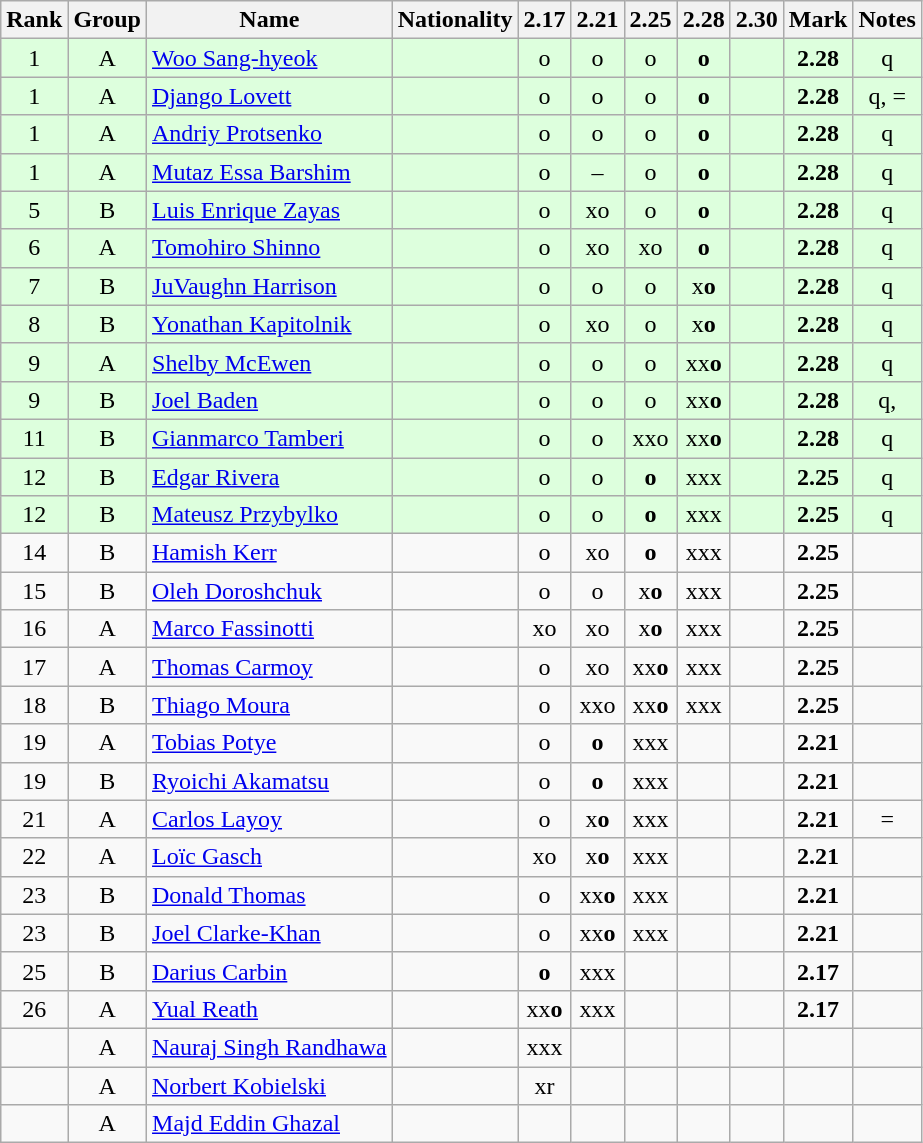<table class="wikitable sortable" style="text-align:center">
<tr>
<th>Rank</th>
<th>Group</th>
<th>Name</th>
<th>Nationality</th>
<th>2.17</th>
<th>2.21</th>
<th>2.25</th>
<th>2.28</th>
<th>2.30</th>
<th>Mark</th>
<th>Notes</th>
</tr>
<tr bgcolor=ddffdd>
<td>1</td>
<td>A</td>
<td align=left><a href='#'>Woo Sang-hyeok</a></td>
<td align=left></td>
<td>o</td>
<td>o</td>
<td>o</td>
<td><strong>o</strong></td>
<td></td>
<td><strong>2.28</strong></td>
<td>q</td>
</tr>
<tr bgcolor=ddffdd>
<td>1</td>
<td>A</td>
<td align=left><a href='#'>Django Lovett</a></td>
<td align=left></td>
<td>o</td>
<td>o</td>
<td>o</td>
<td><strong>o</strong></td>
<td></td>
<td><strong>2.28</strong></td>
<td>q, =</td>
</tr>
<tr bgcolor=ddffdd>
<td>1</td>
<td>A</td>
<td align=left><a href='#'>Andriy Protsenko</a></td>
<td align=left></td>
<td>o</td>
<td>o</td>
<td>o</td>
<td><strong>o</strong></td>
<td></td>
<td><strong>2.28</strong></td>
<td>q</td>
</tr>
<tr bgcolor=ddffdd>
<td>1</td>
<td>A</td>
<td align=left><a href='#'>Mutaz Essa Barshim</a></td>
<td align=left></td>
<td>o</td>
<td>–</td>
<td>o</td>
<td><strong>o</strong></td>
<td></td>
<td><strong>2.28</strong></td>
<td>q</td>
</tr>
<tr bgcolor=ddffdd>
<td>5</td>
<td>B</td>
<td align=left><a href='#'>Luis Enrique Zayas</a></td>
<td align=left></td>
<td>o</td>
<td>xo</td>
<td>o</td>
<td><strong>o</strong></td>
<td></td>
<td><strong>2.28</strong></td>
<td>q</td>
</tr>
<tr bgcolor=ddffdd>
<td>6</td>
<td>A</td>
<td align=left><a href='#'>Tomohiro Shinno</a></td>
<td align=left></td>
<td>o</td>
<td>xo</td>
<td>xo</td>
<td><strong>o</strong></td>
<td></td>
<td><strong>2.28</strong></td>
<td>q</td>
</tr>
<tr bgcolor=ddffdd>
<td>7</td>
<td>B</td>
<td align=left><a href='#'>JuVaughn Harrison</a></td>
<td align=left></td>
<td>o</td>
<td>o</td>
<td>o</td>
<td>x<strong>o</strong></td>
<td></td>
<td><strong>2.28</strong></td>
<td>q</td>
</tr>
<tr bgcolor=ddffdd>
<td>8</td>
<td>B</td>
<td align=left><a href='#'>Yonathan Kapitolnik</a></td>
<td align=left></td>
<td>o</td>
<td>xo</td>
<td>o</td>
<td>x<strong>o</strong></td>
<td></td>
<td><strong>2.28</strong></td>
<td>q</td>
</tr>
<tr bgcolor=ddffdd>
<td>9</td>
<td>A</td>
<td align=left><a href='#'>Shelby McEwen</a></td>
<td align=left></td>
<td>o</td>
<td>o</td>
<td>o</td>
<td>xx<strong>o</strong></td>
<td></td>
<td><strong>2.28</strong></td>
<td>q</td>
</tr>
<tr bgcolor=ddffdd>
<td>9</td>
<td>B</td>
<td align=left><a href='#'>Joel Baden</a></td>
<td align=left></td>
<td>o</td>
<td>o</td>
<td>o</td>
<td>xx<strong>o</strong></td>
<td></td>
<td><strong>2.28</strong></td>
<td>q, </td>
</tr>
<tr bgcolor=ddffdd>
<td>11</td>
<td>B</td>
<td align=left><a href='#'>Gianmarco Tamberi</a></td>
<td align=left></td>
<td>o</td>
<td>o</td>
<td>xxo</td>
<td>xx<strong>o</strong></td>
<td></td>
<td><strong>2.28</strong></td>
<td>q</td>
</tr>
<tr bgcolor=ddffdd>
<td>12</td>
<td>B</td>
<td align=left><a href='#'>Edgar Rivera</a></td>
<td align=left></td>
<td>o</td>
<td>o</td>
<td><strong>o</strong></td>
<td>xxx</td>
<td></td>
<td><strong>2.25</strong></td>
<td>q</td>
</tr>
<tr bgcolor=ddffdd>
<td>12</td>
<td>B</td>
<td align=left><a href='#'>Mateusz Przybylko</a></td>
<td align=left></td>
<td>o</td>
<td>o</td>
<td><strong>o</strong></td>
<td>xxx</td>
<td></td>
<td><strong>2.25</strong></td>
<td>q</td>
</tr>
<tr>
<td>14</td>
<td>B</td>
<td align=left><a href='#'>Hamish Kerr</a></td>
<td align=left></td>
<td>o</td>
<td>xo</td>
<td><strong>o</strong></td>
<td>xxx</td>
<td></td>
<td><strong>2.25</strong></td>
<td></td>
</tr>
<tr>
<td>15</td>
<td>B</td>
<td align=left><a href='#'>Oleh Doroshchuk</a></td>
<td align=left></td>
<td>o</td>
<td>o</td>
<td>x<strong>o</strong></td>
<td>xxx</td>
<td></td>
<td><strong>2.25</strong></td>
<td></td>
</tr>
<tr>
<td>16</td>
<td>A</td>
<td align=left><a href='#'>Marco Fassinotti</a></td>
<td align=left></td>
<td>xo</td>
<td>xo</td>
<td>x<strong>o</strong></td>
<td>xxx</td>
<td></td>
<td><strong>2.25</strong></td>
<td></td>
</tr>
<tr>
<td>17</td>
<td>A</td>
<td align=left><a href='#'>Thomas Carmoy</a></td>
<td align=left></td>
<td>o</td>
<td>xo</td>
<td>xx<strong>o</strong></td>
<td>xxx</td>
<td></td>
<td><strong>2.25</strong></td>
<td></td>
</tr>
<tr>
<td>18</td>
<td>B</td>
<td align=left><a href='#'>Thiago Moura</a></td>
<td align=left></td>
<td>o</td>
<td>xxo</td>
<td>xx<strong>o</strong></td>
<td>xxx</td>
<td></td>
<td><strong>2.25</strong></td>
<td></td>
</tr>
<tr>
<td>19</td>
<td>A</td>
<td align=left><a href='#'>Tobias Potye</a></td>
<td align=left></td>
<td>o</td>
<td><strong>o</strong></td>
<td>xxx</td>
<td></td>
<td></td>
<td><strong>2.21</strong></td>
<td></td>
</tr>
<tr>
<td>19</td>
<td>B</td>
<td align=left><a href='#'>Ryoichi Akamatsu</a></td>
<td align=left></td>
<td>o</td>
<td><strong>o</strong></td>
<td>xxx</td>
<td></td>
<td></td>
<td><strong>2.21</strong></td>
<td></td>
</tr>
<tr>
<td>21</td>
<td>A</td>
<td align=left><a href='#'>Carlos Layoy</a></td>
<td align=left></td>
<td>o</td>
<td>x<strong>o</strong></td>
<td>xxx</td>
<td></td>
<td></td>
<td><strong>2.21</strong></td>
<td>=</td>
</tr>
<tr>
<td>22</td>
<td>A</td>
<td align=left><a href='#'>Loïc Gasch</a></td>
<td align=left></td>
<td>xo</td>
<td>x<strong>o</strong></td>
<td>xxx</td>
<td></td>
<td></td>
<td><strong>2.21</strong></td>
<td></td>
</tr>
<tr>
<td>23</td>
<td>B</td>
<td align=left><a href='#'>Donald Thomas</a></td>
<td align=left></td>
<td>o</td>
<td>xx<strong>o</strong></td>
<td>xxx</td>
<td></td>
<td></td>
<td><strong>2.21</strong></td>
<td></td>
</tr>
<tr>
<td>23</td>
<td>B</td>
<td align=left><a href='#'>Joel Clarke-Khan</a></td>
<td align=left></td>
<td>o</td>
<td>xx<strong>o</strong></td>
<td>xxx</td>
<td></td>
<td></td>
<td><strong>2.21</strong></td>
<td></td>
</tr>
<tr>
<td>25</td>
<td>B</td>
<td align=left><a href='#'>Darius Carbin</a></td>
<td align=left></td>
<td><strong>o</strong></td>
<td>xxx</td>
<td></td>
<td></td>
<td></td>
<td><strong>2.17</strong></td>
<td></td>
</tr>
<tr>
<td>26</td>
<td>A</td>
<td align=left><a href='#'>Yual Reath</a></td>
<td align=left></td>
<td>xx<strong>o</strong></td>
<td>xxx</td>
<td></td>
<td></td>
<td></td>
<td><strong>2.17</strong></td>
<td></td>
</tr>
<tr>
<td></td>
<td>A</td>
<td align=left><a href='#'>Nauraj Singh Randhawa</a></td>
<td align=left></td>
<td>xxx</td>
<td></td>
<td></td>
<td></td>
<td></td>
<td><strong></strong></td>
<td></td>
</tr>
<tr>
<td></td>
<td>A</td>
<td align=left><a href='#'>Norbert Kobielski</a></td>
<td align=left></td>
<td>xr</td>
<td></td>
<td></td>
<td></td>
<td></td>
<td><strong></strong></td>
<td></td>
</tr>
<tr>
<td></td>
<td>A</td>
<td align=left><a href='#'>Majd Eddin Ghazal</a></td>
<td align=left></td>
<td></td>
<td></td>
<td></td>
<td></td>
<td></td>
<td></td>
<td></td>
</tr>
</table>
